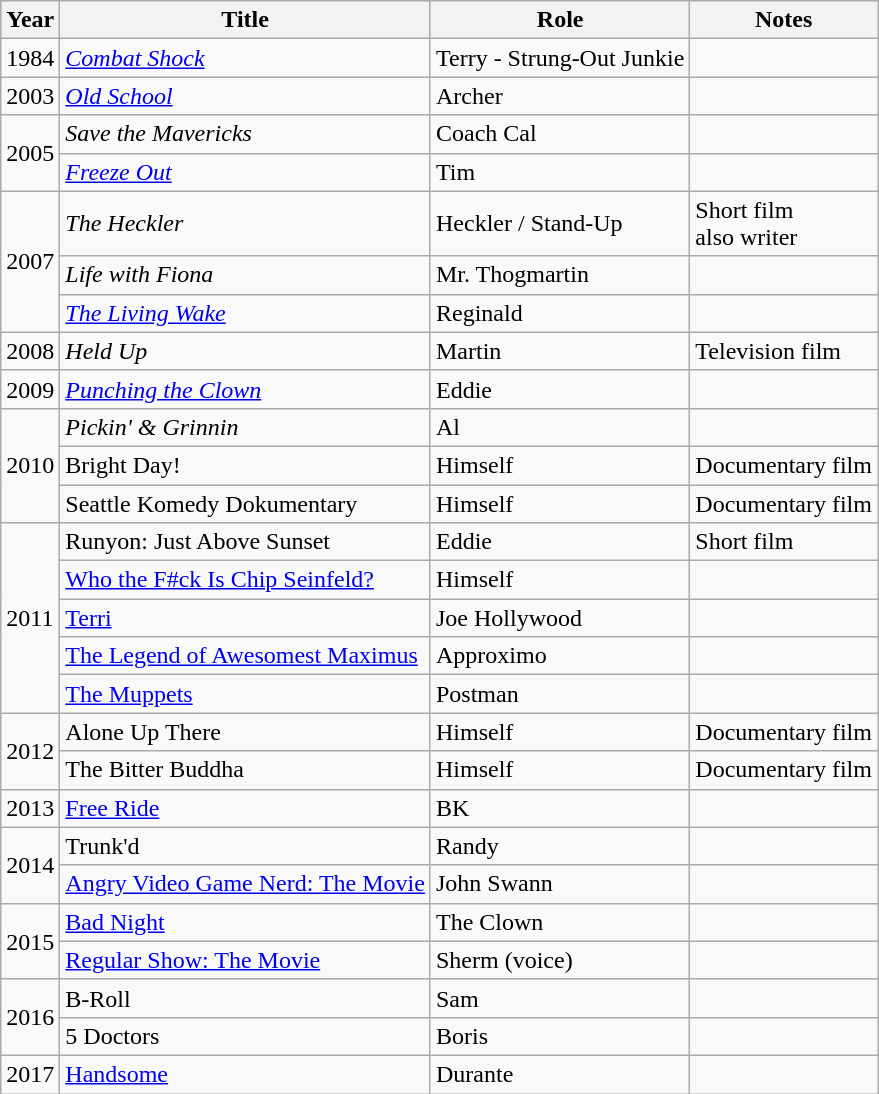<table class = "wikitable sortable">
<tr>
<th>Year</th>
<th>Title</th>
<th>Role</th>
<th>Notes</th>
</tr>
<tr>
<td>1984</td>
<td><em><a href='#'>Combat Shock</a></em></td>
<td>Terry - Strung-Out Junkie</td>
<td></td>
</tr>
<tr>
<td>2003</td>
<td><em><a href='#'>Old School</a></em></td>
<td>Archer</td>
<td></td>
</tr>
<tr>
<td rowspan="2">2005</td>
<td><em>Save the Mavericks</em></td>
<td>Coach Cal</td>
<td></td>
</tr>
<tr>
<td><em><a href='#'>Freeze Out</a></em></td>
<td>Tim</td>
<td></td>
</tr>
<tr>
<td rowspan="3">2007</td>
<td><em>The Heckler</em></td>
<td>Heckler / Stand-Up</td>
<td>Short film<br>also writer</td>
</tr>
<tr>
<td><em>Life with Fiona</em></td>
<td>Mr. Thogmartin</td>
<td></td>
</tr>
<tr>
<td><em><a href='#'>The Living Wake</a></em></td>
<td>Reginald</td>
<td></td>
</tr>
<tr>
<td>2008</td>
<td><em>Held Up</em></td>
<td>Martin</td>
<td>Television film</td>
</tr>
<tr>
<td>2009</td>
<td><em><a href='#'>Punching the Clown</a></em></td>
<td>Eddie</td>
<td></td>
</tr>
<tr>
<td rowspan="3">2010</td>
<td><em>Pickin' & Grinnin<strong></td>
<td>Al</td>
<td></td>
</tr>
<tr>
<td></em>Bright Day!<em></td>
<td>Himself</td>
<td>Documentary film</td>
</tr>
<tr>
<td></em>Seattle Komedy Dokumentary<em></td>
<td>Himself</td>
<td>Documentary film</td>
</tr>
<tr>
<td rowspan="5">2011</td>
<td></em>Runyon: Just Above Sunset<em></td>
<td>Eddie</td>
<td>Short film</td>
</tr>
<tr>
<td></em><a href='#'>Who the F#ck Is Chip Seinfeld?</a><em></td>
<td>Himself</td>
<td></td>
</tr>
<tr>
<td></em><a href='#'>Terri</a><em></td>
<td>Joe Hollywood</td>
<td></td>
</tr>
<tr>
<td></em><a href='#'>The Legend of Awesomest Maximus</a><em></td>
<td>Approximo</td>
<td></td>
</tr>
<tr>
<td></em><a href='#'>The Muppets</a><em></td>
<td>Postman</td>
<td></td>
</tr>
<tr>
<td rowspan="2">2012</td>
<td></em>Alone Up There<em></td>
<td>Himself</td>
<td>Documentary film</td>
</tr>
<tr>
<td></em>The Bitter Buddha<em></td>
<td>Himself</td>
<td>Documentary film</td>
</tr>
<tr>
<td>2013</td>
<td></em><a href='#'>Free Ride</a><em></td>
<td>BK</td>
<td></td>
</tr>
<tr>
<td rowspan="2">2014</td>
<td></em>Trunk'd<em></td>
<td>Randy</td>
<td></td>
</tr>
<tr>
<td></em><a href='#'>Angry Video Game Nerd: The Movie</a><em></td>
<td>John Swann</td>
<td></td>
</tr>
<tr>
<td rowspan="2">2015</td>
<td></em><a href='#'>Bad Night</a><em></td>
<td>The Clown</td>
<td></td>
</tr>
<tr>
<td></em><a href='#'>Regular Show: The Movie</a><em></td>
<td>Sherm (voice)</td>
<td></td>
</tr>
<tr>
<td rowspan="2">2016</td>
<td></em>B-Roll<em></td>
<td>Sam</td>
<td></td>
</tr>
<tr>
<td></em>5 Doctors<em></td>
<td>Boris</td>
<td></td>
</tr>
<tr>
<td>2017</td>
<td></em><a href='#'>Handsome</a><em></td>
<td>Durante</td>
<td></td>
</tr>
</table>
